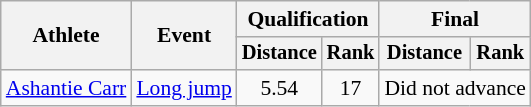<table class="wikitable" style="font-size:90%; text-align:center">
<tr>
<th rowspan=2>Athlete</th>
<th rowspan=2>Event</th>
<th colspan=2>Qualification</th>
<th colspan=2>Final</th>
</tr>
<tr style="font-size:95%">
<th>Distance</th>
<th>Rank</th>
<th>Distance</th>
<th>Rank</th>
</tr>
<tr>
<td align="left"><a href='#'>Ashantie Carr</a></td>
<td align=left rowspan=1><a href='#'>Long jump</a></td>
<td>5.54</td>
<td>17</td>
<td colspan=2>Did not advance</td>
</tr>
</table>
